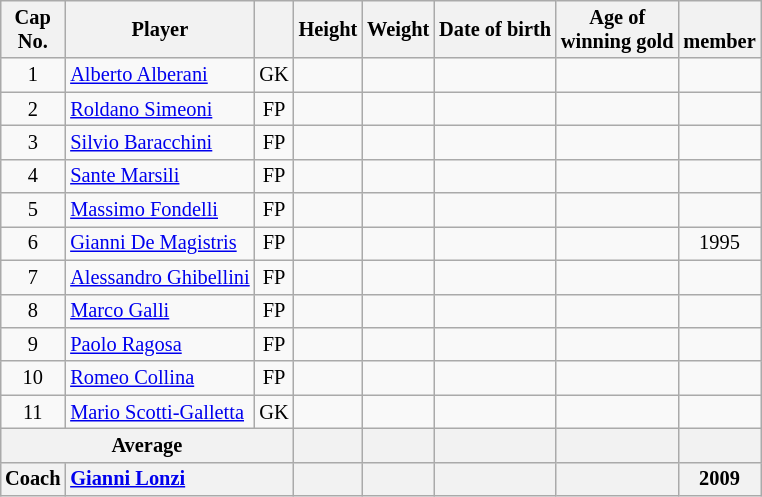<table class="wikitable sortable" style="text-align: center; font-size: 85%; margin-left: 1em;">
<tr>
<th>Cap<br>No.</th>
<th>Player</th>
<th></th>
<th>Height</th>
<th>Weight</th>
<th>Date of birth</th>
<th>Age of<br>winning gold</th>
<th><br>member</th>
</tr>
<tr>
<td>1</td>
<td style="text-align: left;" data-sort-value="Alberani, Alberto"><a href='#'>Alberto Alberani</a></td>
<td>GK</td>
<td style="text-align: left;"></td>
<td style="text-align: right;"></td>
<td style="text-align: right;"></td>
<td style="text-align: left;"></td>
<td></td>
</tr>
<tr>
<td>2</td>
<td style="text-align: left;" data-sort-value="Simeoni, Roldano"><a href='#'>Roldano Simeoni</a></td>
<td>FP</td>
<td style="text-align: left;"></td>
<td style="text-align: right;"></td>
<td style="text-align: right;"></td>
<td style="text-align: left;"></td>
<td></td>
</tr>
<tr>
<td>3</td>
<td style="text-align: left;" data-sort-value="Baracchini, Silvio"><a href='#'>Silvio Baracchini</a></td>
<td>FP</td>
<td style="text-align: left;"></td>
<td style="text-align: right;"></td>
<td style="text-align: right;"></td>
<td style="text-align: left;"></td>
<td></td>
</tr>
<tr>
<td>4</td>
<td style="text-align: left;" data-sort-value="Marsili, Sante"><a href='#'>Sante Marsili</a></td>
<td>FP</td>
<td style="text-align: left;"></td>
<td style="text-align: right;"></td>
<td style="text-align: right;"></td>
<td style="text-align: left;"></td>
<td></td>
</tr>
<tr>
<td>5</td>
<td style="text-align: left;" data-sort-value="Fondelli, Massimo"><a href='#'>Massimo Fondelli</a></td>
<td>FP</td>
<td style="text-align: left;"></td>
<td style="text-align: right;"></td>
<td style="text-align: right;"></td>
<td style="text-align: left;"></td>
<td></td>
</tr>
<tr>
<td>6</td>
<td style="text-align: left;" data-sort-value="De Magistris, Gianni"><a href='#'>Gianni De Magistris</a></td>
<td>FP</td>
<td style="text-align: left;"></td>
<td style="text-align: right;"></td>
<td style="text-align: right;"></td>
<td style="text-align: left;"></td>
<td>1995</td>
</tr>
<tr>
<td>7</td>
<td style="text-align: left;" data-sort-value="Ghibellini, Alessandro"><a href='#'>Alessandro Ghibellini</a></td>
<td>FP</td>
<td style="text-align: left;"></td>
<td style="text-align: right;"></td>
<td style="text-align: right;"></td>
<td style="text-align: left;"></td>
<td></td>
</tr>
<tr>
<td>8</td>
<td style="text-align: left;" data-sort-value="Galli, Marco"><a href='#'>Marco Galli</a></td>
<td>FP</td>
<td style="text-align: left;"></td>
<td style="text-align: right;"></td>
<td style="text-align: right;"></td>
<td style="text-align: left;"></td>
<td></td>
</tr>
<tr>
<td>9</td>
<td style="text-align: left;" data-sort-value="Ragosa, Paolo"><a href='#'>Paolo Ragosa</a></td>
<td>FP</td>
<td style="text-align: left;"></td>
<td style="text-align: right;"></td>
<td style="text-align: right;"></td>
<td style="text-align: left;"></td>
<td></td>
</tr>
<tr>
<td>10</td>
<td style="text-align: left;" data-sort-value="Collina, Romeo"><a href='#'>Romeo Collina</a></td>
<td>FP</td>
<td style="text-align: left;"></td>
<td style="text-align: right;"></td>
<td style="text-align: right;"></td>
<td style="text-align: left;"></td>
<td></td>
</tr>
<tr>
<td>11</td>
<td style="text-align: left;" data-sort-value="Scotti-Galletta, Mario"><a href='#'>Mario Scotti-Galletta</a></td>
<td>GK</td>
<td style="text-align: left;"></td>
<td style="text-align: right;"></td>
<td style="text-align: right;"></td>
<td style="text-align: left;"></td>
<td></td>
</tr>
<tr>
<th colspan="3">Average</th>
<th style="text-align: left;"></th>
<th style="text-align: right;"></th>
<th style="text-align: right;"></th>
<th style="text-align: left;"></th>
<th></th>
</tr>
<tr>
<th>Coach</th>
<th colspan="2" style="text-align: left;"><a href='#'>Gianni Lonzi</a></th>
<th style="text-align: left;"></th>
<th></th>
<th style="text-align: right;"></th>
<th style="text-align: left;"></th>
<th>2009</th>
</tr>
</table>
